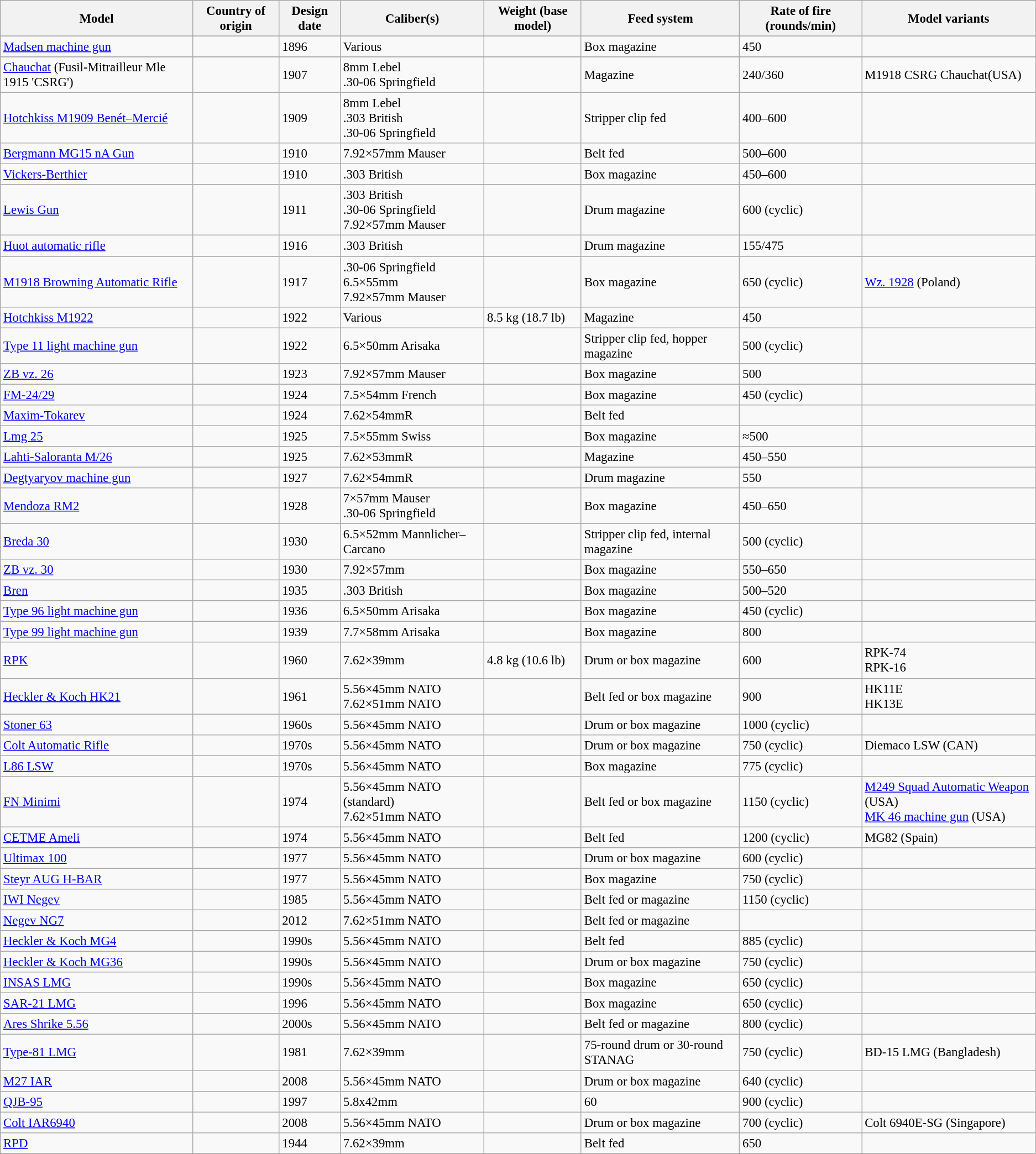<table class="wikitable sortable" style="font-size: 95%;">
<tr>
<th>Model</th>
<th>Country of origin</th>
<th>Design date</th>
<th>Caliber(s)</th>
<th>Weight (base model)</th>
<th>Feed system</th>
<th>Rate of fire (rounds/min)</th>
<th>Model variants</th>
</tr>
<tr>
</tr>
<tr>
<td><a href='#'>Madsen machine gun</a></td>
<td></td>
<td>1896</td>
<td>Various</td>
<td></td>
<td>Box magazine</td>
<td>450</td>
<td></td>
</tr>
<tr>
</tr>
<tr>
<td><a href='#'>Chauchat</a> (Fusil-Mitrailleur Mle 1915 'CSRG')</td>
<td></td>
<td>1907</td>
<td>8mm Lebel <br>.30-06 Springfield</td>
<td></td>
<td>Magazine</td>
<td>240/360</td>
<td>M1918 CSRG Chauchat(USA)</td>
</tr>
<tr>
<td><a href='#'>Hotchkiss M1909 Benét–Mercié</a></td>
<td> <br></td>
<td>1909</td>
<td>8mm Lebel <br>.303 British <br>.30-06 Springfield</td>
<td></td>
<td>Stripper clip fed</td>
<td>400–600</td>
<td></td>
</tr>
<tr>
<td><a href='#'>Bergmann MG15 nA Gun</a></td>
<td></td>
<td>1910</td>
<td>7.92×57mm Mauser</td>
<td></td>
<td>Belt fed</td>
<td>500–600</td>
<td></td>
</tr>
<tr>
<td><a href='#'>Vickers-Berthier</a></td>
<td> <br></td>
<td>1910</td>
<td>.303 British</td>
<td></td>
<td>Box magazine</td>
<td>450–600</td>
<td></td>
</tr>
<tr>
<td><a href='#'>Lewis Gun</a></td>
<td> <br></td>
<td>1911</td>
<td>.303 British <br>.30-06 Springfield <br>7.92×57mm Mauser</td>
<td></td>
<td>Drum magazine</td>
<td>600 (cyclic)</td>
<td></td>
</tr>
<tr>
<td><a href='#'>Huot automatic rifle</a></td>
<td></td>
<td>1916</td>
<td>.303 British</td>
<td></td>
<td>Drum magazine</td>
<td>155/475</td>
<td></td>
</tr>
<tr>
<td><a href='#'>M1918 Browning Automatic Rifle</a></td>
<td></td>
<td>1917</td>
<td>.30-06 Springfield <br>6.5×55mm <br>7.92×57mm Mauser</td>
<td></td>
<td>Box magazine</td>
<td>650 (cyclic)</td>
<td><a href='#'>Wz. 1928</a> (Poland)</td>
</tr>
<tr>
<td><a href='#'>Hotchkiss M1922</a></td>
<td></td>
<td>1922</td>
<td>Various</td>
<td>8.5 kg (18.7 lb)</td>
<td>Magazine</td>
<td>450</td>
<td></td>
</tr>
<tr>
<td><a href='#'>Type 11 light machine gun</a></td>
<td></td>
<td>1922</td>
<td>6.5×50mm Arisaka</td>
<td></td>
<td>Stripper clip fed, hopper magazine</td>
<td>500 (cyclic)</td>
<td></td>
</tr>
<tr>
<td><a href='#'>ZB vz. 26</a></td>
<td></td>
<td>1923</td>
<td>7.92×57mm Mauser</td>
<td></td>
<td>Box magazine</td>
<td>500</td>
<td></td>
</tr>
<tr>
<td><a href='#'>FM-24/29</a></td>
<td></td>
<td>1924</td>
<td>7.5×54mm French</td>
<td></td>
<td>Box magazine</td>
<td>450 (cyclic)</td>
<td></td>
</tr>
<tr>
<td><a href='#'>Maxim-Tokarev</a></td>
<td></td>
<td>1924</td>
<td>7.62×54mmR</td>
<td></td>
<td>Belt fed</td>
<td></td>
<td></td>
</tr>
<tr>
<td><a href='#'>Lmg 25</a></td>
<td></td>
<td>1925</td>
<td>7.5×55mm Swiss</td>
<td></td>
<td>Box magazine</td>
<td>≈500</td>
<td></td>
</tr>
<tr>
<td><a href='#'>Lahti-Saloranta M/26</a></td>
<td></td>
<td>1925</td>
<td>7.62×53mmR</td>
<td></td>
<td>Magazine</td>
<td>450–550</td>
<td></td>
</tr>
<tr>
<td><a href='#'>Degtyaryov machine gun</a></td>
<td></td>
<td>1927</td>
<td>7.62×54mmR</td>
<td></td>
<td>Drum magazine</td>
<td>550</td>
<td></td>
</tr>
<tr>
<td><a href='#'>Mendoza RM2</a></td>
<td></td>
<td>1928</td>
<td>7×57mm Mauser <br>.30-06 Springfield</td>
<td></td>
<td>Box magazine</td>
<td>450–650</td>
<td></td>
</tr>
<tr>
<td><a href='#'>Breda 30</a></td>
<td></td>
<td>1930</td>
<td>6.5×52mm Mannlicher–Carcano</td>
<td></td>
<td>Stripper clip fed, internal magazine</td>
<td>500 (cyclic)</td>
<td></td>
</tr>
<tr>
<td><a href='#'>ZB vz. 30</a></td>
<td></td>
<td>1930</td>
<td>7.92×57mm</td>
<td></td>
<td>Box magazine</td>
<td>550–650</td>
<td></td>
</tr>
<tr>
<td><a href='#'>Bren</a></td>
<td></td>
<td>1935</td>
<td>.303 British</td>
<td></td>
<td>Box magazine</td>
<td>500–520</td>
<td></td>
</tr>
<tr>
<td><a href='#'>Type 96 light machine gun</a></td>
<td></td>
<td>1936</td>
<td>6.5×50mm Arisaka</td>
<td></td>
<td>Box magazine</td>
<td>450 (cyclic)</td>
<td></td>
</tr>
<tr>
<td><a href='#'>Type 99 light machine gun</a></td>
<td></td>
<td>1939</td>
<td>7.7×58mm Arisaka</td>
<td></td>
<td>Box magazine</td>
<td>800</td>
<td></td>
</tr>
<tr>
<td><a href='#'>RPK</a></td>
<td></td>
<td>1960</td>
<td>7.62×39mm</td>
<td>4.8 kg (10.6 lb)</td>
<td>Drum or box magazine</td>
<td>600</td>
<td>RPK-74<br>RPK-16</td>
</tr>
<tr>
<td><a href='#'>Heckler & Koch HK21</a></td>
<td></td>
<td>1961</td>
<td>5.56×45mm NATO <br>7.62×51mm NATO</td>
<td></td>
<td>Belt fed or box magazine</td>
<td>900</td>
<td>HK11E<br>HK13E</td>
</tr>
<tr>
<td><a href='#'>Stoner 63</a></td>
<td></td>
<td>1960s</td>
<td>5.56×45mm NATO</td>
<td></td>
<td>Drum or box magazine</td>
<td>1000 (cyclic)</td>
<td></td>
</tr>
<tr>
<td><a href='#'>Colt Automatic Rifle</a></td>
<td></td>
<td>1970s</td>
<td>5.56×45mm NATO</td>
<td></td>
<td>Drum or box magazine</td>
<td>750 (cyclic)</td>
<td>Diemaco LSW (CAN)</td>
</tr>
<tr>
<td><a href='#'>L86 LSW</a></td>
<td></td>
<td>1970s</td>
<td>5.56×45mm NATO</td>
<td></td>
<td>Box magazine</td>
<td>775 (cyclic)</td>
<td></td>
</tr>
<tr>
<td><a href='#'>FN Minimi</a></td>
<td></td>
<td>1974</td>
<td>5.56×45mm NATO (standard) <br>7.62×51mm NATO</td>
<td></td>
<td>Belt fed or box magazine</td>
<td>1150 (cyclic)</td>
<td><a href='#'>M249 Squad Automatic Weapon</a> (USA) <br><a href='#'>MK 46 machine gun</a> (USA)</td>
</tr>
<tr>
<td><a href='#'>CETME Ameli</a></td>
<td></td>
<td>1974</td>
<td>5.56×45mm NATO</td>
<td></td>
<td>Belt fed</td>
<td>1200 (cyclic)</td>
<td>MG82 (Spain)</td>
</tr>
<tr>
<td><a href='#'>Ultimax 100</a></td>
<td></td>
<td>1977</td>
<td>5.56×45mm NATO</td>
<td></td>
<td>Drum or box magazine</td>
<td>600 (cyclic)</td>
<td></td>
</tr>
<tr>
<td><a href='#'>Steyr AUG H-BAR</a></td>
<td></td>
<td>1977</td>
<td>5.56×45mm NATO</td>
<td></td>
<td>Box magazine</td>
<td>750 (cyclic)</td>
<td></td>
</tr>
<tr>
<td><a href='#'>IWI Negev</a></td>
<td></td>
<td>1985</td>
<td>5.56×45mm NATO<br></td>
<td></td>
<td>Belt fed or magazine</td>
<td>1150 (cyclic)</td>
<td></td>
</tr>
<tr>
<td><a href='#'>Negev NG7</a></td>
<td></td>
<td>2012</td>
<td>7.62×51mm NATO</td>
<td></td>
<td>Belt fed or magazine</td>
<td></td>
</tr>
<tr>
<td><a href='#'>Heckler & Koch MG4</a></td>
<td></td>
<td>1990s</td>
<td>5.56×45mm NATO</td>
<td></td>
<td>Belt fed</td>
<td>885 (cyclic)</td>
<td></td>
</tr>
<tr>
<td><a href='#'>Heckler & Koch MG36</a></td>
<td></td>
<td>1990s</td>
<td>5.56×45mm NATO</td>
<td></td>
<td>Drum or box magazine</td>
<td>750 (cyclic)</td>
<td></td>
</tr>
<tr>
<td><a href='#'>INSAS LMG</a></td>
<td></td>
<td>1990s</td>
<td>5.56×45mm NATO</td>
<td></td>
<td>Box magazine</td>
<td>650 (cyclic)</td>
<td></td>
</tr>
<tr>
<td><a href='#'>SAR-21 LMG</a></td>
<td></td>
<td>1996</td>
<td>5.56×45mm NATO</td>
<td></td>
<td>Box magazine</td>
<td>650 (cyclic)</td>
<td></td>
</tr>
<tr>
<td><a href='#'>Ares Shrike 5.56</a></td>
<td></td>
<td>2000s</td>
<td>5.56×45mm NATO</td>
<td></td>
<td>Belt fed or magazine</td>
<td>800 (cyclic)</td>
<td></td>
</tr>
<tr>
<td><a href='#'>Type-81 LMG</a></td>
<td></td>
<td>1981</td>
<td>7.62×39mm</td>
<td></td>
<td>75-round drum or 30-round STANAG</td>
<td>750 (cyclic)</td>
<td>BD-15 LMG (Bangladesh)</td>
</tr>
<tr>
<td><a href='#'>M27 IAR</a></td>
<td></td>
<td>2008</td>
<td>5.56×45mm NATO</td>
<td></td>
<td>Drum or box magazine</td>
<td>640 (cyclic)</td>
<td></td>
</tr>
<tr>
<td><a href='#'>QJB-95</a></td>
<td></td>
<td>1997</td>
<td>5.8x42mm</td>
<td></td>
<td>60</td>
<td>900 (cyclic)</td>
<td></td>
</tr>
<tr>
<td><a href='#'>Colt IAR6940</a></td>
<td></td>
<td>2008</td>
<td>5.56×45mm NATO</td>
<td></td>
<td>Drum or box magazine</td>
<td>700 (cyclic)</td>
<td>Colt 6940E-SG (Singapore)</td>
</tr>
<tr>
<td><a href='#'>RPD</a></td>
<td></td>
<td>1944</td>
<td>7.62×39mm</td>
<td></td>
<td>Belt fed</td>
<td>650</td>
<td></td>
</tr>
</table>
